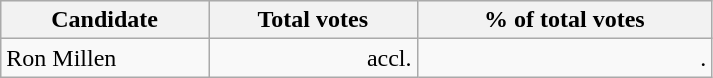<table style="width:475px;" class="wikitable">
<tr bgcolor="#EEEEEE">
<th align="left">Candidate</th>
<th align="right">Total votes</th>
<th align="right">% of total votes</th>
</tr>
<tr>
<td align="left">Ron Millen</td>
<td align="right">accl.</td>
<td align="right">.</td>
</tr>
</table>
